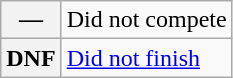<table class="wikitable">
<tr>
<th scope="row">—</th>
<td>Did not compete</td>
</tr>
<tr>
<th scope="row">DNF</th>
<td><a href='#'>Did not finish</a></td>
</tr>
</table>
